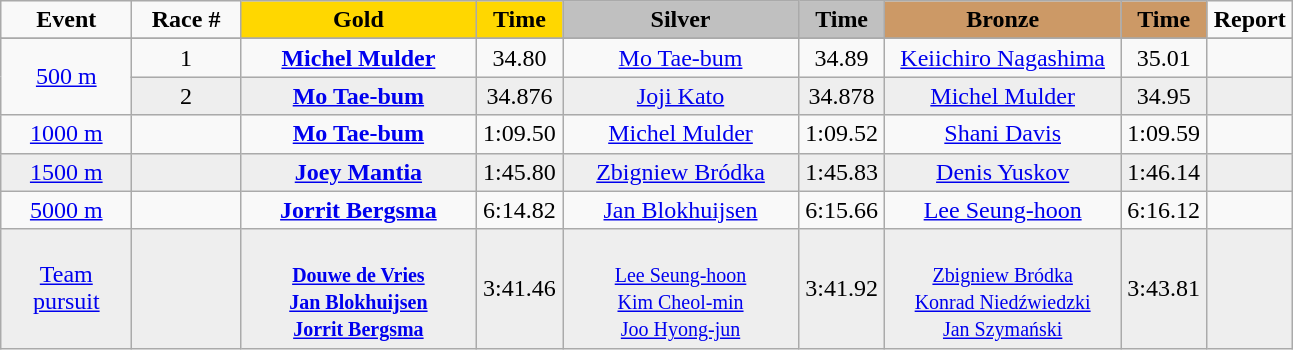<table class="wikitable">
<tr>
<td width="80" align="center"><strong>Event</strong></td>
<td width="65" align="center"><strong>Race #</strong></td>
<td width="150" bgcolor="gold" align="center"><strong>Gold</strong></td>
<td width="50" bgcolor="gold" align="center"><strong>Time</strong></td>
<td width="150" bgcolor="silver" align="center"><strong>Silver</strong></td>
<td width="50" bgcolor="silver" align="center"><strong>Time</strong></td>
<td width="150" bgcolor="#CC9966" align="center"><strong>Bronze</strong></td>
<td width="50" bgcolor="#CC9966" align="center"><strong>Time</strong></td>
<td width="50" align="center"><strong>Report</strong></td>
</tr>
<tr bgcolor="#cccccc">
</tr>
<tr>
<td rowspan=2 align="center"><a href='#'>500 m</a></td>
<td align="center">1</td>
<td align="center"><strong><a href='#'>Michel Mulder</a></strong><br><small></small></td>
<td align="center">34.80</td>
<td align="center"><a href='#'>Mo Tae-bum</a><br><small></small></td>
<td align="center">34.89</td>
<td align="center"><a href='#'>Keiichiro Nagashima</a><br><small></small></td>
<td align="center">35.01</td>
<td align="center"></td>
</tr>
<tr bgcolor="#eeeeee">
<td align="center">2</td>
<td align="center"><strong><a href='#'>Mo Tae-bum</a></strong><br><small></small></td>
<td align="center">34.876</td>
<td align="center"><a href='#'>Joji Kato</a><br><small></small></td>
<td align="center">34.878</td>
<td align="center"><a href='#'>Michel Mulder</a><br><small></small></td>
<td align="center">34.95</td>
<td align="center"></td>
</tr>
<tr>
<td align="center"><a href='#'>1000 m</a></td>
<td align="center"></td>
<td align="center"><strong><a href='#'>Mo Tae-bum</a></strong><br><small></small></td>
<td align="center">1:09.50</td>
<td align="center"><a href='#'>Michel Mulder</a><br><small></small></td>
<td align="center">1:09.52</td>
<td align="center"><a href='#'>Shani Davis</a><br><small></small></td>
<td align="center">1:09.59</td>
<td align="center"></td>
</tr>
<tr bgcolor="#eeeeee">
<td align="center"><a href='#'>1500 m</a></td>
<td align="center"></td>
<td align="center"><strong><a href='#'>Joey Mantia</a></strong><br><small></small></td>
<td align="center">1:45.80</td>
<td align="center"><a href='#'>Zbigniew Bródka</a><br><small></small></td>
<td align="center">1:45.83</td>
<td align="center"><a href='#'>Denis Yuskov</a><br><small></small></td>
<td align="center">1:46.14</td>
<td align="center"></td>
</tr>
<tr>
<td align="center"><a href='#'>5000 m</a></td>
<td align="center"></td>
<td align="center"><strong><a href='#'>Jorrit Bergsma</a></strong><br><small></small></td>
<td align="center">6:14.82</td>
<td align="center"><a href='#'>Jan Blokhuijsen</a><br><small></small></td>
<td align="center">6:15.66</td>
<td align="center"><a href='#'>Lee Seung-hoon</a><br><small></small></td>
<td align="center">6:16.12</td>
<td align="center"></td>
</tr>
<tr bgcolor="#eeeeee">
<td align="center"><a href='#'>Team pursuit</a></td>
<td align="center"></td>
<td align="center"><strong><br><small><a href='#'>Douwe de Vries</a><br><a href='#'>Jan Blokhuijsen</a><br><a href='#'>Jorrit Bergsma</a></small></strong></td>
<td align="center">3:41.46</td>
<td align="center"><br><small><a href='#'>Lee Seung-hoon</a><br><a href='#'>Kim Cheol-min</a><br><a href='#'>Joo Hyong-jun</a></small></td>
<td align="center">3:41.92</td>
<td align="center"><br><small><a href='#'>Zbigniew Bródka</a><br><a href='#'>Konrad Niedźwiedzki</a><br><a href='#'>Jan Szymański</a></small></td>
<td align="center">3:43.81</td>
<td align="center"></td>
</tr>
</table>
